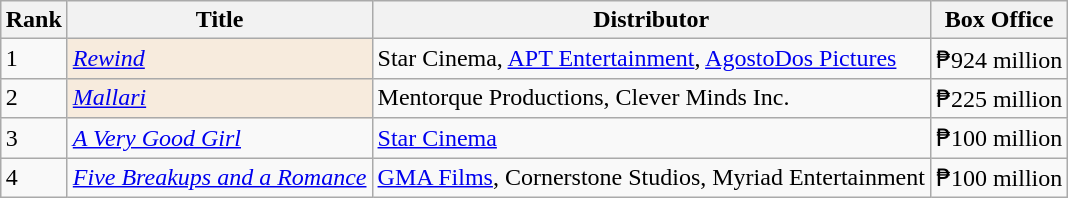<table class="wikitable" style="margin:auto; margin:auto;">
<tr>
<th>Rank</th>
<th>Title</th>
<th>Distributor</th>
<th>Box Office</th>
</tr>
<tr>
<td>1</td>
<td style="background:#f7ebdd"><em><a href='#'>Rewind</a></em></td>
<td>Star Cinema, <a href='#'>APT Entertainment</a>, <a href='#'>AgostoDos Pictures</a></td>
<td>₱924 million</td>
</tr>
<tr>
<td>2</td>
<td style="background:#f7ebdd"><em><a href='#'>Mallari</a></em></td>
<td>Mentorque Productions, Clever Minds Inc.</td>
<td>₱225 million</td>
</tr>
<tr>
<td>3</td>
<td><em><a href='#'>A Very Good Girl</a></em></td>
<td><a href='#'>Star Cinema</a></td>
<td>₱100 million</td>
</tr>
<tr>
<td>4</td>
<td><em><a href='#'>Five Breakups and a Romance</a></em></td>
<td><a href='#'>GMA Films</a>, Cornerstone Studios, Myriad Entertainment</td>
<td>₱100 million</td>
</tr>
</table>
